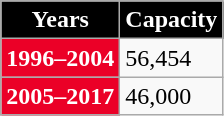<table class="wikitable">
<tr>
<th scope="row" style="background:#000; color:#fff;">Years</th>
<th scope="row" style="background:#000; color:#fff;">Capacity</th>
</tr>
<tr>
<th scope="row" style="background:#eb0027; color:#fff;">1996–2004</th>
<td>56,454</td>
</tr>
<tr>
<th scope="row" style="background:#eb0027; color:#fff;">2005–2017</th>
<td>46,000</td>
</tr>
</table>
